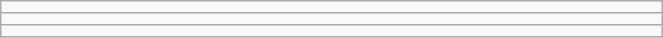<table class="wikitable" style=" text-align:center; font-size:110%;" width="35%">
<tr>
<td></td>
</tr>
<tr>
<td></td>
</tr>
<tr>
<td></td>
</tr>
</table>
